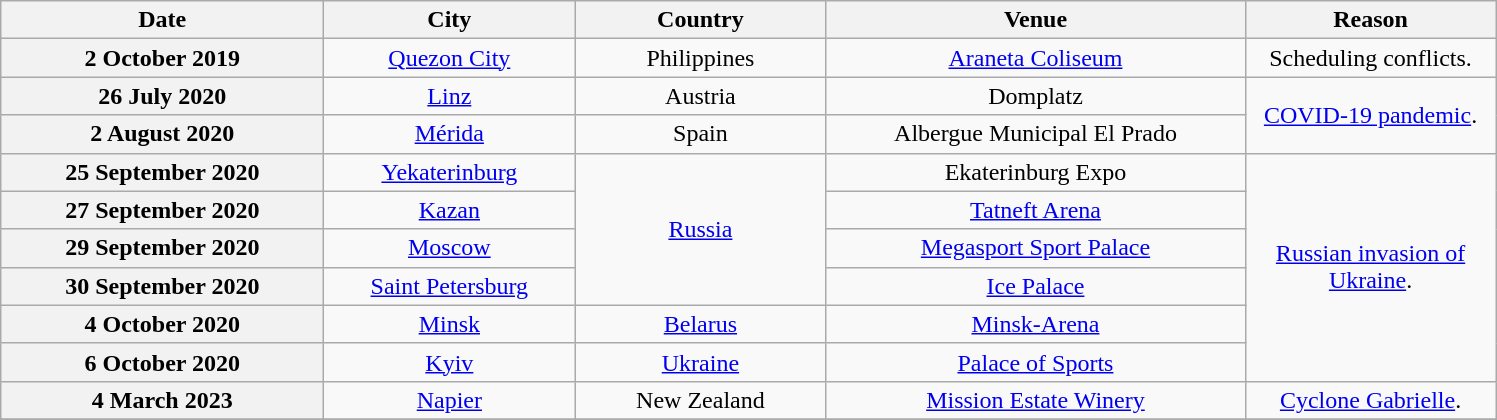<table class="wikitable plainrowheaders" style="text-align:center;">
<tr>
<th scope="col" style="width:13em;">Date</th>
<th scope="col" style="width:10em;">City</th>
<th scope="col" style="width:10em;">Country</th>
<th scope="col" style="width:17em;">Venue</th>
<th scope="col" style="width:10em;">Reason</th>
</tr>
<tr>
<th scope="row">2 October 2019</th>
<td><a href='#'>Quezon City</a></td>
<td>Philippines</td>
<td><a href='#'>Araneta Coliseum</a></td>
<td>Scheduling conflicts.</td>
</tr>
<tr>
<th scope="row">26 July 2020</th>
<td><a href='#'>Linz</a></td>
<td>Austria</td>
<td>Domplatz</td>
<td rowspan="2"><a href='#'>COVID-19 pandemic</a>.</td>
</tr>
<tr>
<th scope="row">2 August 2020</th>
<td><a href='#'>Mérida</a></td>
<td>Spain</td>
<td>Albergue Municipal El Prado</td>
</tr>
<tr>
<th scope="row">25 September 2020</th>
<td><a href='#'>Yekaterinburg</a></td>
<td rowspan="4"><a href='#'>Russia</a></td>
<td>Ekaterinburg Expo</td>
<td rowspan="6"><a href='#'>Russian invasion of Ukraine</a>.</td>
</tr>
<tr>
<th scope="row">27 September 2020</th>
<td><a href='#'>Kazan</a></td>
<td><a href='#'>Tatneft Arena</a></td>
</tr>
<tr>
<th scope="row">29 September 2020</th>
<td><a href='#'>Moscow</a></td>
<td><a href='#'>Megasport Sport Palace</a></td>
</tr>
<tr>
<th scope="row">30 September 2020</th>
<td><a href='#'>Saint Petersburg</a></td>
<td><a href='#'>Ice Palace</a></td>
</tr>
<tr>
<th scope="row">4 October 2020</th>
<td><a href='#'>Minsk</a></td>
<td><a href='#'>Belarus</a></td>
<td><a href='#'>Minsk-Arena</a></td>
</tr>
<tr>
<th scope="row">6 October 2020</th>
<td><a href='#'>Kyiv</a></td>
<td><a href='#'>Ukraine</a></td>
<td><a href='#'>Palace of Sports</a></td>
</tr>
<tr>
<th scope="row">4 March 2023</th>
<td><a href='#'>Napier</a></td>
<td>New Zealand</td>
<td><a href='#'>Mission Estate Winery</a></td>
<td><a href='#'>Cyclone Gabrielle</a>.</td>
</tr>
<tr>
</tr>
</table>
